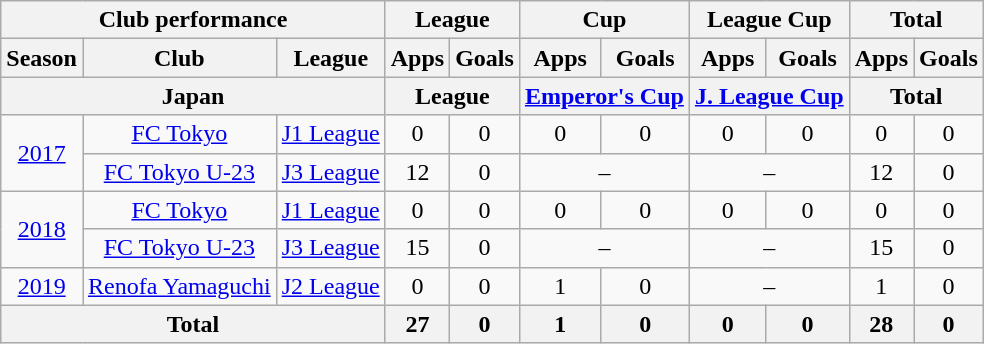<table class="wikitable" style="text-align:center;">
<tr>
<th colspan=3>Club performance</th>
<th colspan=2>League</th>
<th colspan=2>Cup</th>
<th colspan=2>League Cup</th>
<th colspan=2>Total</th>
</tr>
<tr>
<th>Season</th>
<th>Club</th>
<th>League</th>
<th>Apps</th>
<th>Goals</th>
<th>Apps</th>
<th>Goals</th>
<th>Apps</th>
<th>Goals</th>
<th>Apps</th>
<th>Goals</th>
</tr>
<tr>
<th colspan=3>Japan</th>
<th colspan=2>League</th>
<th colspan=2><a href='#'>Emperor's Cup</a></th>
<th colspan=2><a href='#'>J. League Cup</a></th>
<th colspan=2>Total</th>
</tr>
<tr>
<td rowspan="2"><a href='#'>2017</a></td>
<td><a href='#'>FC Tokyo</a></td>
<td><a href='#'>J1 League</a></td>
<td>0</td>
<td>0</td>
<td>0</td>
<td>0</td>
<td>0</td>
<td>0</td>
<td>0</td>
<td>0</td>
</tr>
<tr>
<td><a href='#'>FC Tokyo U-23</a></td>
<td><a href='#'>J3 League</a></td>
<td>12</td>
<td>0</td>
<td colspan="2">–</td>
<td colspan="2">–</td>
<td>12</td>
<td>0</td>
</tr>
<tr>
<td rowspan="2"><a href='#'>2018</a></td>
<td><a href='#'>FC Tokyo</a></td>
<td><a href='#'>J1 League</a></td>
<td>0</td>
<td>0</td>
<td>0</td>
<td>0</td>
<td>0</td>
<td>0</td>
<td>0</td>
<td>0</td>
</tr>
<tr>
<td><a href='#'>FC Tokyo U-23</a></td>
<td><a href='#'>J3 League</a></td>
<td>15</td>
<td>0</td>
<td colspan="2">–</td>
<td colspan="2">–</td>
<td>15</td>
<td>0</td>
</tr>
<tr>
<td><a href='#'>2019</a></td>
<td><a href='#'>Renofa Yamaguchi</a></td>
<td><a href='#'>J2 League</a></td>
<td>0</td>
<td>0</td>
<td>1</td>
<td>0</td>
<td colspan="2">–</td>
<td>1</td>
<td>0</td>
</tr>
<tr>
<th colspan=3>Total</th>
<th>27</th>
<th>0</th>
<th>1</th>
<th>0</th>
<th>0</th>
<th>0</th>
<th>28</th>
<th>0</th>
</tr>
</table>
